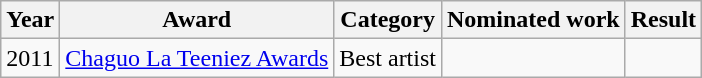<table class="wikitable">
<tr>
<th scope="col">Year</th>
<th scope="col">Award</th>
<th scope="col">Category</th>
<th scope="col">Nominated work</th>
<th scope="col">Result</th>
</tr>
<tr>
<td>2011</td>
<td><a href='#'>Chaguo La Teeniez Awards</a></td>
<td>Best artist</td>
<td></td>
<td></td>
</tr>
</table>
